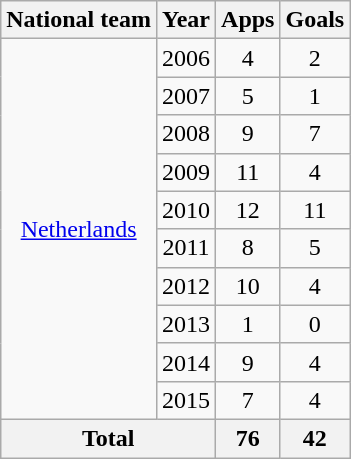<table class="wikitable" style="text-align:center">
<tr>
<th>National team</th>
<th>Year</th>
<th>Apps</th>
<th>Goals</th>
</tr>
<tr>
<td rowspan="10"><a href='#'>Netherlands</a></td>
<td>2006</td>
<td>4</td>
<td>2</td>
</tr>
<tr>
<td>2007</td>
<td>5</td>
<td>1</td>
</tr>
<tr>
<td>2008</td>
<td>9</td>
<td>7</td>
</tr>
<tr>
<td>2009</td>
<td>11</td>
<td>4</td>
</tr>
<tr>
<td>2010</td>
<td>12</td>
<td>11</td>
</tr>
<tr>
<td>2011</td>
<td>8</td>
<td>5</td>
</tr>
<tr>
<td>2012</td>
<td>10</td>
<td>4</td>
</tr>
<tr>
<td>2013</td>
<td>1</td>
<td>0</td>
</tr>
<tr>
<td>2014</td>
<td>9</td>
<td>4</td>
</tr>
<tr>
<td>2015</td>
<td>7</td>
<td>4</td>
</tr>
<tr>
<th colspan="2">Total</th>
<th>76</th>
<th>42</th>
</tr>
</table>
